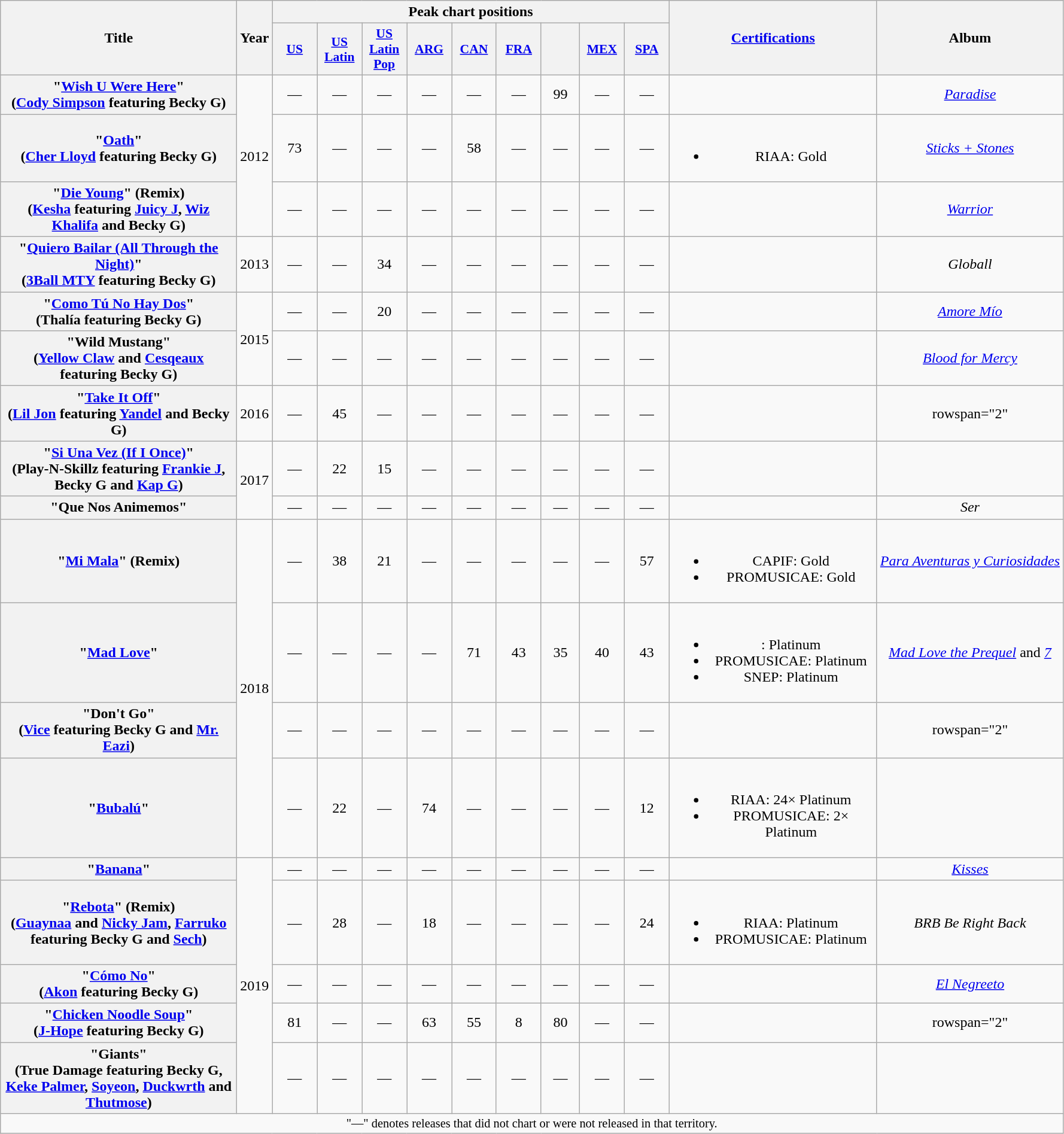<table class="wikitable plainrowheaders" style="text-align:center;">
<tr>
<th scope="col" rowspan="2" style="width:16em;">Title</th>
<th scope="col" rowspan="2">Year</th>
<th scope="col" colspan="9">Peak chart positions</th>
<th scope="col" rowspan="2" style="width:14em;"><a href='#'>Certifications</a></th>
<th scope="col" rowspan="2">Album</th>
</tr>
<tr>
<th scope="col" style="width:3em;font-size:90%;"><a href='#'>US</a><br></th>
<th scope="col" style="width:3em;font-size:90%;"><a href='#'>US<br>Latin</a><br></th>
<th scope="col" style="width:3em;font-size:90%;"><a href='#'>US<br>Latin<br>Pop</a><br></th>
<th scope="col" style="width:3em;font-size:90%;"><a href='#'>ARG</a><br></th>
<th scope="col" style="width:3em;font-size:90%;"><a href='#'>CAN</a><br></th>
<th scope="col" style="width:3em;font-size:90%;"><a href='#'>FRA</a><br></th>
<th scope="col" style="width:2.5em;font-size:90%;"><a href='#'></a><br></th>
<th scope="col" style="width:3em;font-size:90%;"><a href='#'>MEX</a><br></th>
<th scope="col" style="width:3em;font-size:90%;"><a href='#'>SPA</a><br></th>
</tr>
<tr>
<th scope="row">"<a href='#'>Wish U Were Here</a>"<br><span>(<a href='#'>Cody Simpson</a> featuring Becky G)</span></th>
<td rowspan="3">2012</td>
<td>—</td>
<td>—</td>
<td>—</td>
<td>—</td>
<td>—</td>
<td>—</td>
<td>99</td>
<td>—</td>
<td>—</td>
<td></td>
<td><em><a href='#'>Paradise</a></em></td>
</tr>
<tr>
<th scope="row">"<a href='#'>Oath</a>"<br><span>(<a href='#'>Cher Lloyd</a> featuring Becky G)</span></th>
<td>73</td>
<td>—</td>
<td>—</td>
<td>—</td>
<td>58</td>
<td>—</td>
<td>—</td>
<td>—</td>
<td>—</td>
<td><br><ul><li>RIAA: Gold</li></ul></td>
<td><em><a href='#'>Sticks + Stones</a></em></td>
</tr>
<tr>
<th scope="row">"<a href='#'>Die Young</a>" (Remix)<br><span>(<a href='#'>Kesha</a> featuring <a href='#'>Juicy J</a>, <a href='#'>Wiz Khalifa</a> and Becky G)</span></th>
<td>—</td>
<td>—</td>
<td>—</td>
<td>—</td>
<td>—</td>
<td>—</td>
<td>—</td>
<td>—</td>
<td>—</td>
<td></td>
<td><em><a href='#'>Warrior</a></em></td>
</tr>
<tr>
<th scope="row">"<a href='#'>Quiero Bailar (All Through the Night)</a>"<br><span>(<a href='#'>3Ball MTY</a> featuring Becky G)</span></th>
<td>2013</td>
<td>—</td>
<td>—</td>
<td>34</td>
<td>—</td>
<td>—</td>
<td>—</td>
<td>—</td>
<td>—</td>
<td>—</td>
<td></td>
<td><em>Globall</em></td>
</tr>
<tr>
<th scope="row">"<a href='#'>Como Tú No Hay Dos</a>"<br><span>(Thalía featuring Becky G)</span></th>
<td rowspan="2">2015</td>
<td>—</td>
<td>—</td>
<td>20</td>
<td>—</td>
<td>—</td>
<td>—</td>
<td>—</td>
<td>—</td>
<td>—</td>
<td></td>
<td><em><a href='#'>Amore Mío</a></em></td>
</tr>
<tr>
<th scope="row">"Wild Mustang"<br><span>(<a href='#'>Yellow Claw</a> and <a href='#'>Cesqeaux</a> featuring Becky G)</span></th>
<td>—</td>
<td>—</td>
<td>—</td>
<td>—</td>
<td>—</td>
<td>—</td>
<td>—</td>
<td>—</td>
<td>—</td>
<td></td>
<td><em><a href='#'>Blood for Mercy</a></em></td>
</tr>
<tr>
<th scope="row">"<a href='#'>Take It Off</a>"<br><span>(<a href='#'>Lil Jon</a> featuring <a href='#'>Yandel</a> and Becky G)</span></th>
<td>2016</td>
<td>—</td>
<td>45</td>
<td>—</td>
<td>—</td>
<td>—</td>
<td>—</td>
<td>—</td>
<td>—</td>
<td>—</td>
<td></td>
<td>rowspan="2" </td>
</tr>
<tr>
<th scope="row">"<a href='#'>Si Una Vez (If I Once)</a>"<br><span>(Play-N-Skillz featuring <a href='#'>Frankie J</a>, Becky G and <a href='#'>Kap G</a>)</span></th>
<td rowspan="2">2017</td>
<td>—</td>
<td>22</td>
<td>15</td>
<td>—</td>
<td>—</td>
<td>—</td>
<td>—</td>
<td>—</td>
<td>—</td>
<td></td>
</tr>
<tr>
<th scope="row">"Que Nos Animemos"<br></th>
<td>—</td>
<td>—</td>
<td>—</td>
<td>—</td>
<td>—</td>
<td>—</td>
<td>—</td>
<td>—</td>
<td>—</td>
<td></td>
<td><em>Ser</em></td>
</tr>
<tr>
<th scope="row">"<a href='#'>Mi Mala</a>" (Remix)<br></th>
<td rowspan="4">2018</td>
<td>—</td>
<td>38</td>
<td>21</td>
<td>—</td>
<td>—</td>
<td>—</td>
<td>—</td>
<td>—</td>
<td>57</td>
<td><br><ul><li>CAPIF: Gold</li><li>PROMUSICAE: Gold</li></ul></td>
<td><em><a href='#'>Para Aventuras y Curiosidades</a></em></td>
</tr>
<tr>
<th scope="row">"<a href='#'>Mad Love</a>"<br></th>
<td>—</td>
<td>—</td>
<td>—</td>
<td>—</td>
<td>71</td>
<td>43</td>
<td>35</td>
<td>40</td>
<td>43</td>
<td><br><ul><li><a href='#'></a>: Platinum</li><li>PROMUSICAE: Platinum</li><li>SNEP: Platinum</li></ul></td>
<td><em><a href='#'>Mad Love the Prequel</a></em> and <em><a href='#'>7</a></em></td>
</tr>
<tr>
<th scope="row">"Don't Go"<br><span>(<a href='#'>Vice</a> featuring Becky G and <a href='#'>Mr. Eazi</a>)</span></th>
<td>—</td>
<td>—</td>
<td>—</td>
<td>—</td>
<td>—</td>
<td>—</td>
<td>—</td>
<td>—</td>
<td>—</td>
<td></td>
<td>rowspan="2" </td>
</tr>
<tr>
<th scope="row">"<a href='#'>Bubalú</a>"<br></th>
<td>—</td>
<td>22</td>
<td>—</td>
<td>74</td>
<td>—</td>
<td>—</td>
<td>—</td>
<td>—</td>
<td>12</td>
<td><br><ul><li>RIAA: 24× Platinum  </li><li>PROMUSICAE: 2× Platinum</li></ul></td>
</tr>
<tr>
<th scope="row">"<a href='#'>Banana</a>"<br></th>
<td rowspan="5">2019</td>
<td>—</td>
<td>—</td>
<td>—</td>
<td>—</td>
<td>—</td>
<td>—</td>
<td>—</td>
<td>—</td>
<td>—</td>
<td></td>
<td><em><a href='#'>Kisses</a></em></td>
</tr>
<tr>
<th scope="row">"<a href='#'>Rebota</a>" (Remix)<br><span>(<a href='#'>Guaynaa</a> and <a href='#'>Nicky Jam</a>, <a href='#'>Farruko</a> featuring Becky G and <a href='#'>Sech</a>)</span></th>
<td>—</td>
<td>28</td>
<td>—</td>
<td>18</td>
<td>—</td>
<td>—</td>
<td>—</td>
<td>—</td>
<td>24</td>
<td><br><ul><li>RIAA: Platinum  </li><li>PROMUSICAE: Platinum</li></ul></td>
<td><em>BRB Be Right Back</em></td>
</tr>
<tr>
<th scope="row">"<a href='#'>Cómo No</a>"<br><span>(<a href='#'>Akon</a> featuring Becky G)</span></th>
<td>—</td>
<td>—</td>
<td>—</td>
<td>—</td>
<td>—</td>
<td>—</td>
<td>—</td>
<td>—</td>
<td>—</td>
<td></td>
<td><em><a href='#'>El Negreeto</a></em></td>
</tr>
<tr>
<th scope="row">"<a href='#'>Chicken Noodle Soup</a>"<br><span>(<a href='#'>J-Hope</a> featuring Becky G)</span></th>
<td>81</td>
<td>—</td>
<td>—</td>
<td>63</td>
<td>55</td>
<td>8</td>
<td>80</td>
<td>—</td>
<td>—</td>
<td></td>
<td>rowspan="2" </td>
</tr>
<tr>
<th scope="row">"Giants"<br><span>(True Damage featuring Becky G, <a href='#'>Keke Palmer</a>, <a href='#'>Soyeon</a>, <a href='#'>Duckwrth</a> and <a href='#'>Thutmose</a>)</span></th>
<td>—</td>
<td>—</td>
<td>—</td>
<td>—</td>
<td>—</td>
<td>—</td>
<td>—</td>
<td>—</td>
<td>—</td>
<td></td>
</tr>
<tr>
<td colspan="16" style="text-align:center; font-size:85%;">"—" denotes releases that did not chart or were not released in that territory.</td>
</tr>
</table>
